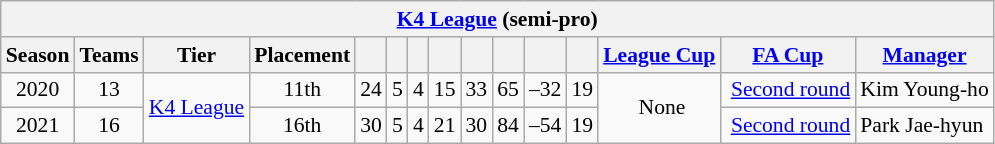<table class="wikitable" style="text-align: center; font-size:90%;">
<tr>
<th colspan=16><a href='#'>K4 League</a> (semi-pro)</th>
</tr>
<tr>
<th>Season</th>
<th>Teams</th>
<th>Tier</th>
<th>Placement</th>
<th></th>
<th></th>
<th></th>
<th></th>
<th></th>
<th></th>
<th></th>
<th></th>
<th><a href='#'>League Cup</a></th>
<th><a href='#'>FA Cup</a></th>
<th><a href='#'>Manager</a></th>
</tr>
<tr>
<td>2020</td>
<td>13</td>
<td rowspan=2><a href='#'>K4 League</a></td>
<td>11th</td>
<td>24</td>
<td>5</td>
<td>4</td>
<td>15</td>
<td>33</td>
<td>65</td>
<td align=right>–32</td>
<td>19</td>
<td rowspan=2> None</td>
<td> <a href='#'>Second round</a></td>
<td align=left>Kim Young-ho</td>
</tr>
<tr>
<td>2021</td>
<td>16</td>
<td>16th</td>
<td>30</td>
<td>5</td>
<td>4</td>
<td>21</td>
<td>30</td>
<td>84</td>
<td align=right>–54</td>
<td>19</td>
<td> <a href='#'>Second round</a></td>
<td align=left>Park Jae-hyun</td>
</tr>
</table>
